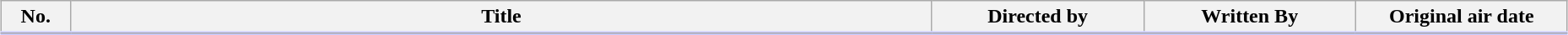<table class="plainrowheaders wikitable" style="width:98%; margin:auto; background:#FFF;">
<tr style="border-bottom: 3px solid #CCF;">
<th style="width:3em;">No.</th>
<th>Title</th>
<th style="width:10em;">Directed by</th>
<th style="width:10em;">Written By</th>
<th style="width:10em;">Original air date</th>
</tr>
<tr>
</tr>
</table>
